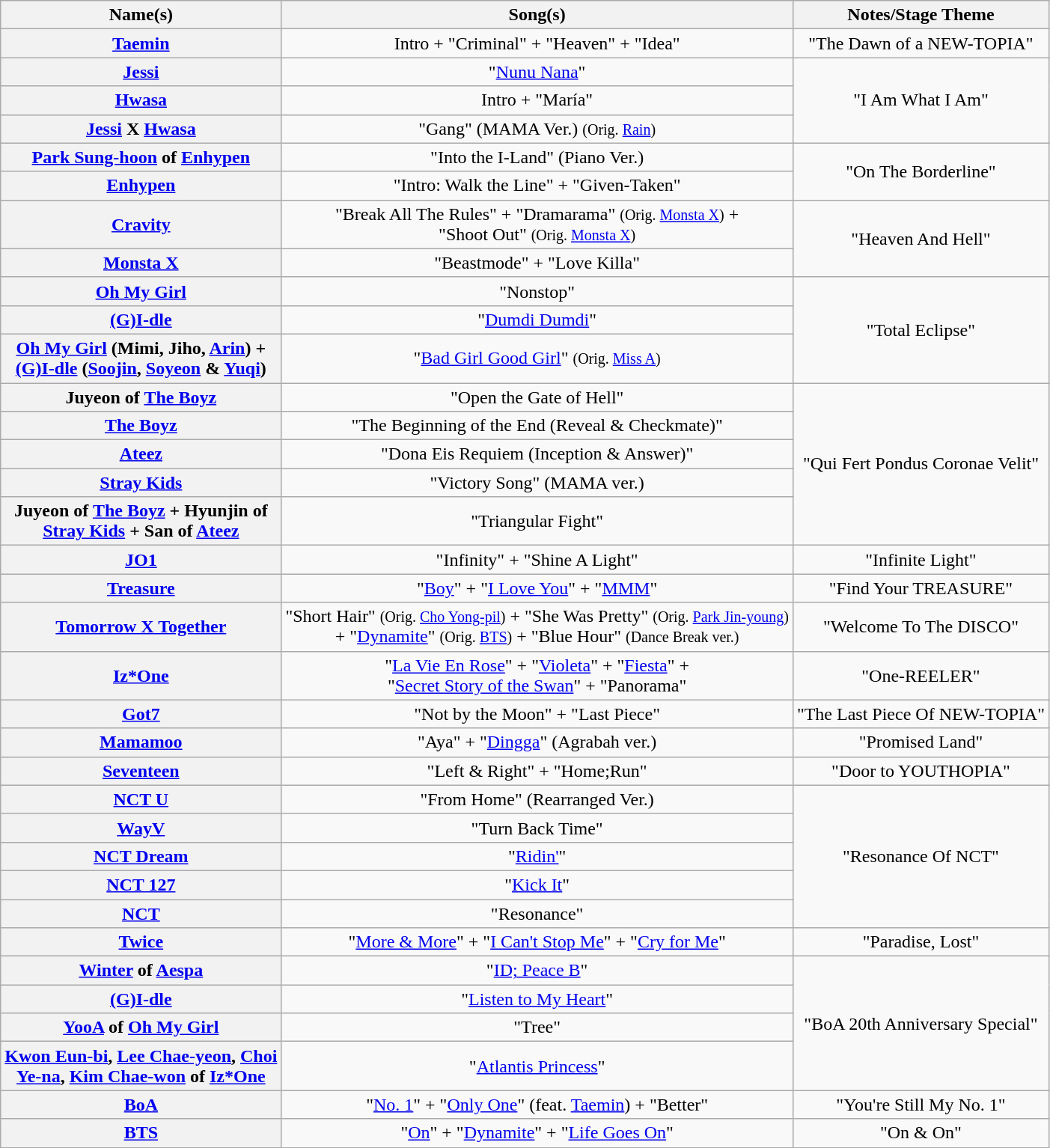<table class="wikitable plainrowheaders" style=text-align:center>
<tr>
<th>Name(s)</th>
<th>Song(s)</th>
<th>Notes/Stage Theme</th>
</tr>
<tr>
<th scope="row"><a href='#'>Taemin</a></th>
<td>Intro + "Criminal" + "Heaven" + "Idea"</td>
<td>"The Dawn of a NEW-TOPIA"</td>
</tr>
<tr>
<th scope="row"><a href='#'>Jessi</a></th>
<td>"<a href='#'>Nunu Nana</a>"</td>
<td style="text-align:center" rowspan="3">"I Am What I Am"</td>
</tr>
<tr>
<th scope="row"><a href='#'>Hwasa</a></th>
<td>Intro + "María"</td>
</tr>
<tr>
<th scope="row"><a href='#'>Jessi</a> X <a href='#'>Hwasa</a></th>
<td>"Gang" (MAMA Ver.) <small>(Orig. <a href='#'>Rain</a>)</small></td>
</tr>
<tr>
<th scope="row"><a href='#'>Park Sung-hoon</a> of <a href='#'>Enhypen</a></th>
<td>"Into the I-Land" (Piano Ver.)</td>
<td rowspan="2">"On The Borderline"</td>
</tr>
<tr>
<th scope="row"><a href='#'>Enhypen</a></th>
<td>"Intro: Walk the Line" + "Given-Taken"</td>
</tr>
<tr>
<th scope="row"><a href='#'>Cravity</a></th>
<td>"Break All The Rules" + "Dramarama" <small>(Orig. <a href='#'>Monsta X</a>)</small> +<br>"Shoot Out" <small>(Orig. <a href='#'>Monsta X</a>)</small></td>
<td rowspan="2">"Heaven And Hell"</td>
</tr>
<tr>
<th scope="row"><a href='#'>Monsta X</a></th>
<td>"Beastmode" + "Love Killa"</td>
</tr>
<tr>
<th scope="row"><a href='#'>Oh My Girl</a></th>
<td>"Nonstop"</td>
<td style="text-align:center" rowspan="3">"Total Eclipse"</td>
</tr>
<tr>
<th scope="row"><a href='#'>(G)I-dle</a></th>
<td>"<a href='#'>Dumdi Dumdi</a>"</td>
</tr>
<tr>
<th scope="row"><a href='#'>Oh My Girl</a> (Mimi, Jiho, <a href='#'>Arin</a>) + <br> <a href='#'>(G)I-dle</a> (<a href='#'>Soojin</a>, <a href='#'>Soyeon</a> & <a href='#'>Yuqi</a>)</th>
<td>"<a href='#'>Bad Girl Good Girl</a>" <small>(Orig. <a href='#'>Miss A</a>)</small></td>
</tr>
<tr>
<th scope="row">Juyeon of <a href='#'>The Boyz</a></th>
<td>"Open the Gate of Hell"</td>
<td rowspan="5">"Qui Fert Pondus Coronae Velit"</td>
</tr>
<tr>
<th scope="row"><a href='#'>The Boyz</a></th>
<td>"The Beginning of the End (Reveal & Checkmate)"</td>
</tr>
<tr>
<th scope="row"><a href='#'>Ateez</a></th>
<td>"Dona Eis Requiem (Inception & Answer)"</td>
</tr>
<tr>
<th scope="row"><a href='#'>Stray Kids</a></th>
<td>"Victory Song" (MAMA ver.)</td>
</tr>
<tr>
<th scope="row">Juyeon of <a href='#'>The Boyz</a> + Hyunjin of <br> <a href='#'>Stray Kids</a> + San of <a href='#'>Ateez</a></th>
<td>"Triangular Fight"</td>
</tr>
<tr>
<th scope="row"><a href='#'>JO1</a></th>
<td>"Infinity" + "Shine A Light"</td>
<td>"Infinite Light"</td>
</tr>
<tr>
<th scope="row"><a href='#'>Treasure</a></th>
<td>"<a href='#'>Boy</a>" + "<a href='#'>I Love You</a>" + "<a href='#'>MMM</a>"</td>
<td>"Find Your TREASURE"</td>
</tr>
<tr>
<th scope="row"><a href='#'>Tomorrow X Together</a></th>
<td>"Short Hair" <small>(Orig. <a href='#'>Cho Yong-pil</a>)</small> + "She Was Pretty" <small>(Orig. <a href='#'>Park Jin-young</a>)</small> <br> + "<a href='#'>Dynamite</a>" <small>(Orig. <a href='#'>BTS</a>)</small> + "Blue Hour" <small>(Dance Break ver.)</small></td>
<td>"Welcome To The DISCO"</td>
</tr>
<tr>
<th scope="row"><a href='#'>Iz*One</a></th>
<td>"<a href='#'>La Vie En Rose</a>" + "<a href='#'>Violeta</a>" + "<a href='#'>Fiesta</a>" +<br>"<a href='#'>Secret Story of the Swan</a>" + "Panorama"</td>
<td>"One-REELER"</td>
</tr>
<tr>
<th scope="row"><a href='#'>Got7</a></th>
<td>"Not by the Moon" + "Last Piece"</td>
<td>"The Last Piece Of NEW-TOPIA"</td>
</tr>
<tr>
<th scope="row"><a href='#'>Mamamoo</a></th>
<td>"Aya" + "<a href='#'>Dingga</a>" (Agrabah ver.)</td>
<td>"Promised Land"</td>
</tr>
<tr>
<th scope="row"><a href='#'>Seventeen</a></th>
<td>"Left & Right" + "Home;Run"</td>
<td>"Door to YOUTHOPIA"</td>
</tr>
<tr>
<th scope="row"><a href='#'>NCT U</a></th>
<td>"From Home" (Rearranged Ver.)</td>
<td rowspan="5">"Resonance Of NCT"</td>
</tr>
<tr>
<th scope="row"><a href='#'>WayV</a></th>
<td>"Turn Back Time"</td>
</tr>
<tr>
<th scope="row"><a href='#'>NCT Dream</a></th>
<td>"<a href='#'>Ridin'</a>"</td>
</tr>
<tr>
<th scope="row"><a href='#'>NCT 127</a></th>
<td>"<a href='#'>Kick It</a>"</td>
</tr>
<tr>
<th scope="row"><a href='#'>NCT</a></th>
<td>"Resonance"</td>
</tr>
<tr>
<th scope="row"><a href='#'>Twice</a></th>
<td>"<a href='#'>More & More</a>" + "<a href='#'>I Can't Stop Me</a>" + "<a href='#'>Cry for Me</a>"</td>
<td>"Paradise, Lost"</td>
</tr>
<tr>
<th scope="row"><a href='#'>Winter</a> of <a href='#'>Aespa</a></th>
<td>"<a href='#'>ID; Peace B</a>"</td>
<td rowspan="4">"BoA 20th Anniversary Special"</td>
</tr>
<tr>
<th scope="row"><a href='#'>(G)I-dle</a></th>
<td>"<a href='#'>Listen to My Heart</a>"</td>
</tr>
<tr>
<th scope="row"><a href='#'>YooA</a> of <a href='#'>Oh My Girl</a></th>
<td>"Tree"</td>
</tr>
<tr>
<th scope="row"><a href='#'>Kwon Eun-bi</a>, <a href='#'>Lee Chae-yeon</a>, <a href='#'>Choi <br> Ye-na</a>, <a href='#'>Kim Chae-won</a> of <a href='#'>Iz*One</a></th>
<td>"<a href='#'>Atlantis Princess</a>"</td>
</tr>
<tr>
<th scope="row"><a href='#'>BoA</a></th>
<td>"<a href='#'>No. 1</a>" + "<a href='#'>Only One</a>" (feat. <a href='#'>Taemin</a>) + "Better"</td>
<td>"You're Still My No. 1"</td>
</tr>
<tr>
<th scope="row"><a href='#'>BTS</a></th>
<td>"<a href='#'>On</a>" + "<a href='#'>Dynamite</a>" + "<a href='#'>Life Goes On</a>"</td>
<td>"On & On"</td>
</tr>
</table>
